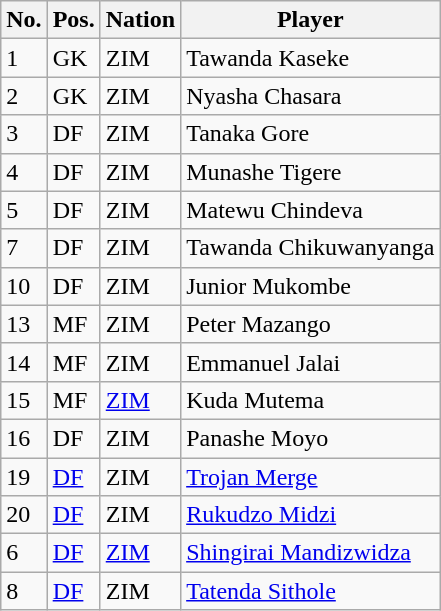<table class="wikitable">
<tr>
<th>No.</th>
<th>Pos.</th>
<th>Nation</th>
<th>Player</th>
</tr>
<tr>
<td>1</td>
<td>GK</td>
<td>ZIM</td>
<td>Tawanda Kaseke</td>
</tr>
<tr>
<td>2</td>
<td>GK</td>
<td>ZIM</td>
<td>Nyasha Chasara</td>
</tr>
<tr>
<td>3</td>
<td>DF</td>
<td>ZIM</td>
<td>Tanaka Gore</td>
</tr>
<tr>
<td>4</td>
<td>DF</td>
<td>ZIM</td>
<td>Munashe Tigere</td>
</tr>
<tr>
<td>5</td>
<td>DF</td>
<td>ZIM</td>
<td>Matewu Chindeva</td>
</tr>
<tr>
<td>7</td>
<td>DF</td>
<td>ZIM</td>
<td>Tawanda Chikuwanyanga</td>
</tr>
<tr>
<td>10</td>
<td>DF</td>
<td>ZIM</td>
<td>Junior Mukombe</td>
</tr>
<tr>
<td>13</td>
<td>MF</td>
<td>ZIM</td>
<td>Peter Mazango</td>
</tr>
<tr>
<td>14</td>
<td>MF</td>
<td>ZIM</td>
<td>Emmanuel Jalai</td>
</tr>
<tr>
<td>15</td>
<td>MF</td>
<td><a href='#'>ZIM</a></td>
<td>Kuda Mutema</td>
</tr>
<tr>
<td>16</td>
<td>DF</td>
<td>ZIM</td>
<td>Panashe Moyo</td>
</tr>
<tr>
<td>19</td>
<td><a href='#'>DF</a></td>
<td>ZIM</td>
<td><a href='#'>Trojan Merge</a></td>
</tr>
<tr>
<td>20</td>
<td><a href='#'>DF</a></td>
<td>ZIM</td>
<td><a href='#'>Rukudzo Midzi</a></td>
</tr>
<tr>
<td>6</td>
<td><a href='#'>DF</a></td>
<td><a href='#'>ZIM</a></td>
<td><a href='#'>Shingirai Mandizwidza</a></td>
</tr>
<tr>
<td>8</td>
<td><a href='#'>DF</a></td>
<td>ZIM</td>
<td><a href='#'>Tatenda Sithole</a></td>
</tr>
</table>
